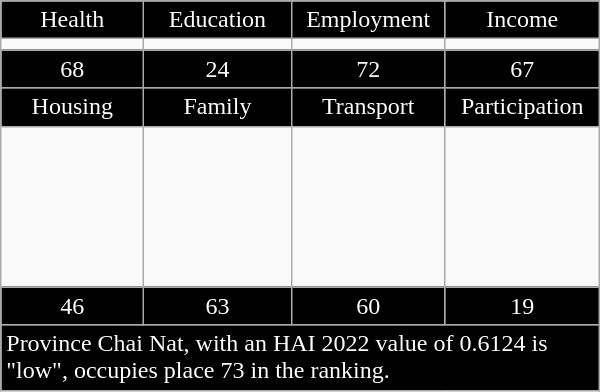<table class="wikitable floatright" style="width:400px;">
<tr>
<td style="text-align:center; width:100px; background:black; color:white;">Health</td>
<td style="text-align:center; width:100px; background:black; color:white;">Education</td>
<td style="text-align:center; width:100px; background:black; color:white;">Employment</td>
<td style="text-align:center; width:100px; background:black; color:white;">Income</td>
</tr>
<tr>
<td></td>
<td></td>
<td></td>
<td></td>
</tr>
<tr>
<td style="text-align:center; background:black; color:white;">68</td>
<td style="text-align:center; background:black; color:white;">24</td>
<td style="text-align:center; background:black; color:white;">72</td>
<td style="text-align:center; background:black; color:white;">67</td>
</tr>
<tr>
<td style="text-align:center; background:black; color:white;">Housing</td>
<td style="text-align:center; background:black; color:white;">Family</td>
<td style="text-align:center; background:black; color:white;">Transport</td>
<td style="text-align:center; background:black; color:white;">Participation</td>
</tr>
<tr>
<td style="height:100px;"></td>
<td></td>
<td></td>
<td></td>
</tr>
<tr>
<td style="text-align:center; background:black; color:white;">46</td>
<td style="text-align:center; background:black; color:white;">63</td>
<td style="text-align:center; background:black; color:white;">60</td>
<td style="text-align:center; background:black; color:white;">19</td>
</tr>
<tr>
<td colspan="4"; style="background:black; color:white;">Province Chai Nat, with an HAI 2022 value of 0.6124 is "low", occupies place 73 in the ranking.</td>
</tr>
</table>
